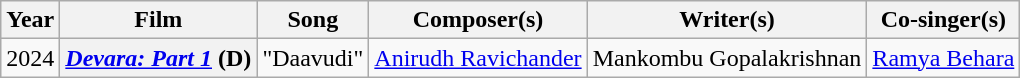<table class="wikitable plainrowheaders">
<tr>
<th scope="col">Year</th>
<th scope="col">Film</th>
<th scope="col">Song</th>
<th scope="col">Composer(s)</th>
<th scope="col">Writer(s)</th>
<th scope="col">Co-singer(s)</th>
</tr>
<tr>
<td>2024</td>
<th><em><a href='#'>Devara: Part 1</a></em> (D)</th>
<td>"Daavudi"</td>
<td><a href='#'>Anirudh Ravichander</a></td>
<td>Mankombu Gopalakrishnan</td>
<td><a href='#'>Ramya Behara</a></td>
</tr>
</table>
